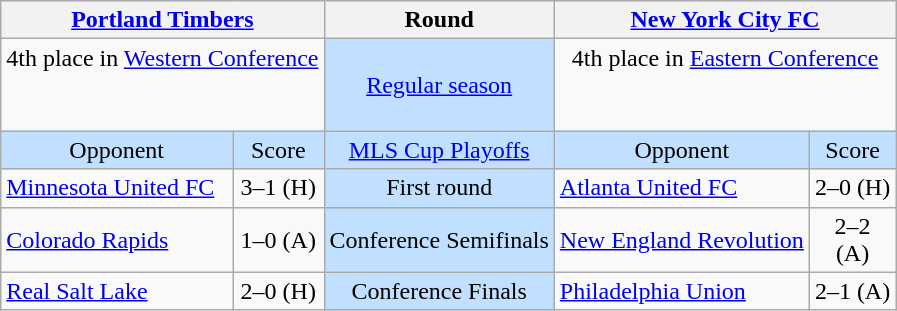<table class="wikitable" style="text-align:center">
<tr>
<th colspan=2><a href='#'>Portland Timbers</a></th>
<th>Round</th>
<th colspan=2><a href='#'>New York City FC</a></th>
</tr>
<tr>
<td colspan=2 valign=top>4th place in <a href='#'>Western Conference</a><br><br><br></td>
<td style="background:#c1e0ff"><a href='#'>Regular season</a></td>
<td colspan=2 valign=top>4th place in <a href='#'>Eastern Conference</a><br><br><br></td>
</tr>
<tr style="background:#c1e0ff">
<td>Opponent</td>
<td>Score</td>
<td><a href='#'>MLS Cup Playoffs</a></td>
<td>Opponent</td>
<td>Score</td>
</tr>
<tr>
<td align=left><a href='#'>Minnesota United FC</a></td>
<td>3–1 (H)</td>
<td style="background:#c1e0ff">First round</td>
<td align=left><a href='#'>Atlanta United FC</a></td>
<td>2–0 (H)</td>
</tr>
<tr>
<td align=left><a href='#'>Colorado Rapids</a></td>
<td>1–0 (A)</td>
<td style="background:#c1e0ff">Conference Semifinals</td>
<td align=left><a href='#'>New England Revolution</a></td>
<td>2–2<br> (A)</td>
</tr>
<tr>
<td align=left><a href='#'>Real Salt Lake</a></td>
<td>2–0 (H)</td>
<td style="background:#c1e0ff">Conference Finals</td>
<td align=left><a href='#'>Philadelphia Union</a></td>
<td>2–1 (A)</td>
</tr>
</table>
